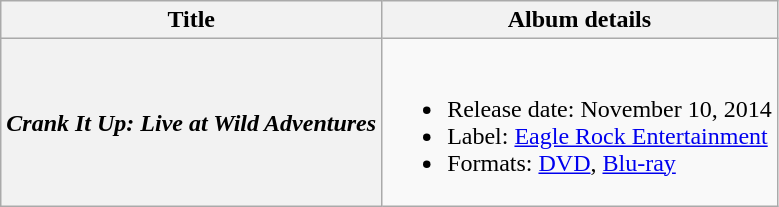<table class="wikitable plainrowheaders">
<tr>
<th>Title</th>
<th>Album details</th>
</tr>
<tr>
<th scope="row"><em>Crank It Up: Live at Wild Adventures</em></th>
<td style="text-align:left;"><br><ul><li>Release date: November 10, 2014</li><li>Label: <a href='#'>Eagle Rock Entertainment</a></li><li>Formats: <a href='#'>DVD</a>, <a href='#'>Blu-ray</a></li></ul></td>
</tr>
</table>
